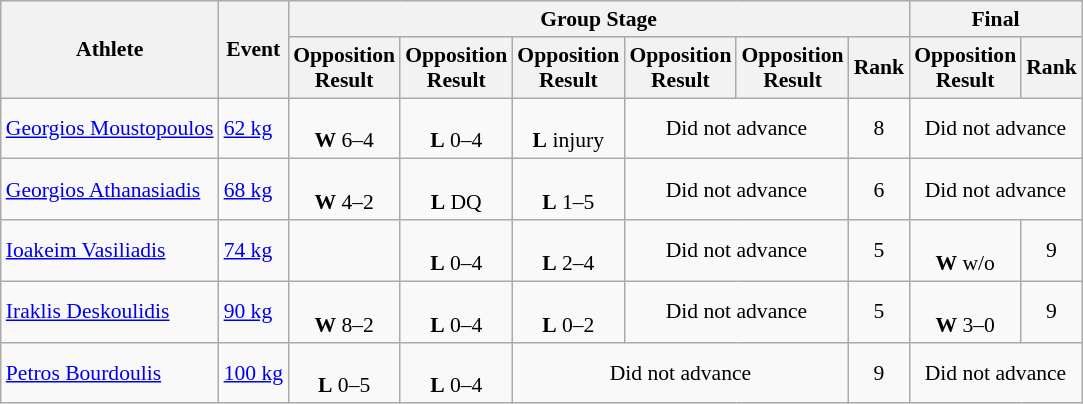<table class=wikitable style="font-size:90%">
<tr>
<th rowspan="2">Athlete</th>
<th rowspan="2">Event</th>
<th colspan="6">Group Stage</th>
<th colspan=2>Final</th>
</tr>
<tr>
<th>Opposition<br>Result</th>
<th>Opposition<br>Result</th>
<th>Opposition<br>Result</th>
<th>Opposition<br>Result</th>
<th>Opposition<br>Result</th>
<th>Rank</th>
<th>Opposition<br>Result</th>
<th>Rank</th>
</tr>
<tr align=center>
<td align=left><a href='#'>Georgios Moustopoulos</a></td>
<td align=left><a href='#'>62 kg</a></td>
<td><br><strong>W</strong> 6–4</td>
<td><br><strong>L</strong> 0–4</td>
<td><br><strong>L</strong> injury</td>
<td colspan=2>Did not advance</td>
<td>8</td>
<td colspan=2>Did not advance</td>
</tr>
<tr align=center>
<td align=left><a href='#'>Georgios Athanasiadis</a></td>
<td align=left><a href='#'>68 kg</a></td>
<td><br><strong>W</strong> 4–2</td>
<td><br><strong>L</strong> DQ</td>
<td><br><strong>L</strong> 1–5</td>
<td colspan=2>Did not advance</td>
<td>6</td>
<td colspan=2>Did not advance</td>
</tr>
<tr align=center>
<td align=left><a href='#'>Ioakeim Vasiliadis</a></td>
<td align=left><a href='#'>74 kg</a></td>
<td></td>
<td><br><strong>L</strong> 0–4</td>
<td><br><strong>L</strong> 2–4</td>
<td colspan=2>Did not advance</td>
<td>5</td>
<td><br><strong>W</strong> w/o</td>
<td>9</td>
</tr>
<tr align=center>
<td align=left><a href='#'>Iraklis Deskoulidis</a></td>
<td align=left><a href='#'>90 kg</a></td>
<td><br><strong>W</strong> 8–2</td>
<td><br><strong>L</strong> 0–4</td>
<td><br><strong>L</strong> 0–2</td>
<td colspan=2>Did not advance</td>
<td>5</td>
<td><br><strong>W</strong> 3–0</td>
<td>9</td>
</tr>
<tr align=center>
<td align=left><a href='#'>Petros Bourdoulis</a></td>
<td align=left><a href='#'>100 kg</a></td>
<td><br><strong>L</strong> 0–5</td>
<td><br><strong>L</strong> 0–4</td>
<td colspan=3>Did not advance</td>
<td>9</td>
<td colspan=2>Did not advance</td>
</tr>
</table>
